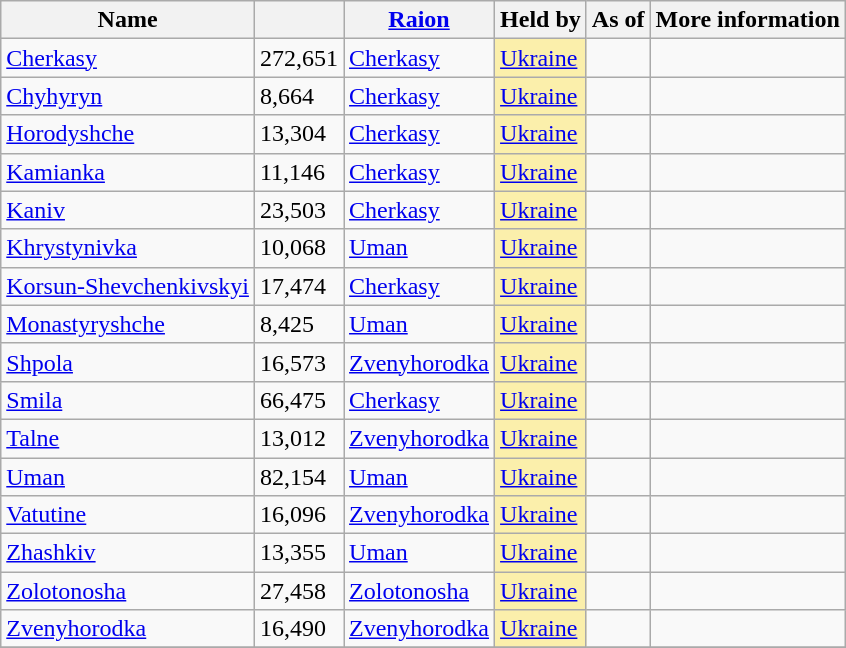<table class="wikitable sortable">
<tr>
<th>Name</th>
<th></th>
<th><a href='#'>Raion</a></th>
<th>Held by</th>
<th>As of</th>
<th class=unsortable>More information</th>
</tr>
<tr>
<td><a href='#'>Cherkasy</a></td>
<td>272,651</td>
<td><a href='#'>Cherkasy</a></td>
<td style=background:#FFD70050><a href='#'>Ukraine</a></td>
<td align=right></td>
<td></td>
</tr>
<tr>
<td><a href='#'>Chyhyryn</a></td>
<td>8,664</td>
<td><a href='#'>Cherkasy</a></td>
<td style=background:#FFD70050><a href='#'>Ukraine</a></td>
<td align=right></td>
<td></td>
</tr>
<tr>
<td><a href='#'>Horodyshche</a></td>
<td>13,304</td>
<td><a href='#'>Cherkasy</a></td>
<td style=background:#FFD70050><a href='#'>Ukraine</a></td>
<td align=right></td>
<td></td>
</tr>
<tr>
<td><a href='#'>Kamianka</a></td>
<td>11,146</td>
<td><a href='#'>Cherkasy</a></td>
<td style=background:#FFD70050><a href='#'>Ukraine</a></td>
<td align=right></td>
<td></td>
</tr>
<tr>
<td><a href='#'>Kaniv</a></td>
<td>23,503</td>
<td><a href='#'>Cherkasy</a></td>
<td style=background:#FFD70050><a href='#'>Ukraine</a></td>
<td align=right></td>
<td></td>
</tr>
<tr>
<td><a href='#'>Khrystynivka</a></td>
<td>10,068</td>
<td><a href='#'>Uman</a></td>
<td style=background:#FFD70050><a href='#'>Ukraine</a></td>
<td align=right></td>
<td></td>
</tr>
<tr>
<td><a href='#'>Korsun-Shevchenkivskyi</a></td>
<td>17,474</td>
<td><a href='#'>Cherkasy</a></td>
<td style=background:#FFD70050><a href='#'>Ukraine</a></td>
<td align=right></td>
<td></td>
</tr>
<tr>
<td><a href='#'>Monastyryshche</a></td>
<td>8,425</td>
<td><a href='#'>Uman</a></td>
<td style=background:#FFD70050><a href='#'>Ukraine</a></td>
<td align=right></td>
<td></td>
</tr>
<tr>
<td><a href='#'>Shpola</a></td>
<td>16,573</td>
<td><a href='#'>Zvenyhorodka</a></td>
<td style=background:#FFD70050><a href='#'>Ukraine</a></td>
<td align=right></td>
<td></td>
</tr>
<tr>
<td><a href='#'>Smila</a></td>
<td>66,475</td>
<td><a href='#'>Cherkasy</a></td>
<td style=background:#FFD70050><a href='#'>Ukraine</a></td>
<td align=right></td>
<td></td>
</tr>
<tr>
<td><a href='#'>Talne</a></td>
<td>13,012</td>
<td><a href='#'>Zvenyhorodka</a></td>
<td style=background:#FFD70050><a href='#'>Ukraine</a></td>
<td align=right></td>
<td></td>
</tr>
<tr>
<td><a href='#'>Uman</a></td>
<td>82,154</td>
<td><a href='#'>Uman</a></td>
<td style=background:#FFD70050><a href='#'>Ukraine</a></td>
<td align=right></td>
<td></td>
</tr>
<tr>
<td><a href='#'>Vatutine</a></td>
<td>16,096</td>
<td><a href='#'>Zvenyhorodka</a></td>
<td style=background:#FFD70050><a href='#'>Ukraine</a></td>
<td align=right></td>
<td></td>
</tr>
<tr>
<td><a href='#'>Zhashkiv</a></td>
<td>13,355</td>
<td><a href='#'>Uman</a></td>
<td style=background:#FFD70050><a href='#'>Ukraine</a></td>
<td align=right></td>
<td></td>
</tr>
<tr>
<td><a href='#'>Zolotonosha</a></td>
<td>27,458</td>
<td><a href='#'>Zolotonosha</a></td>
<td style=background:#FFD70050><a href='#'>Ukraine</a></td>
<td align=right></td>
<td></td>
</tr>
<tr>
<td><a href='#'>Zvenyhorodka</a></td>
<td>16,490</td>
<td><a href='#'>Zvenyhorodka</a></td>
<td style=background:#FFD70050><a href='#'>Ukraine</a></td>
<td align=right></td>
<td></td>
</tr>
<tr>
</tr>
</table>
